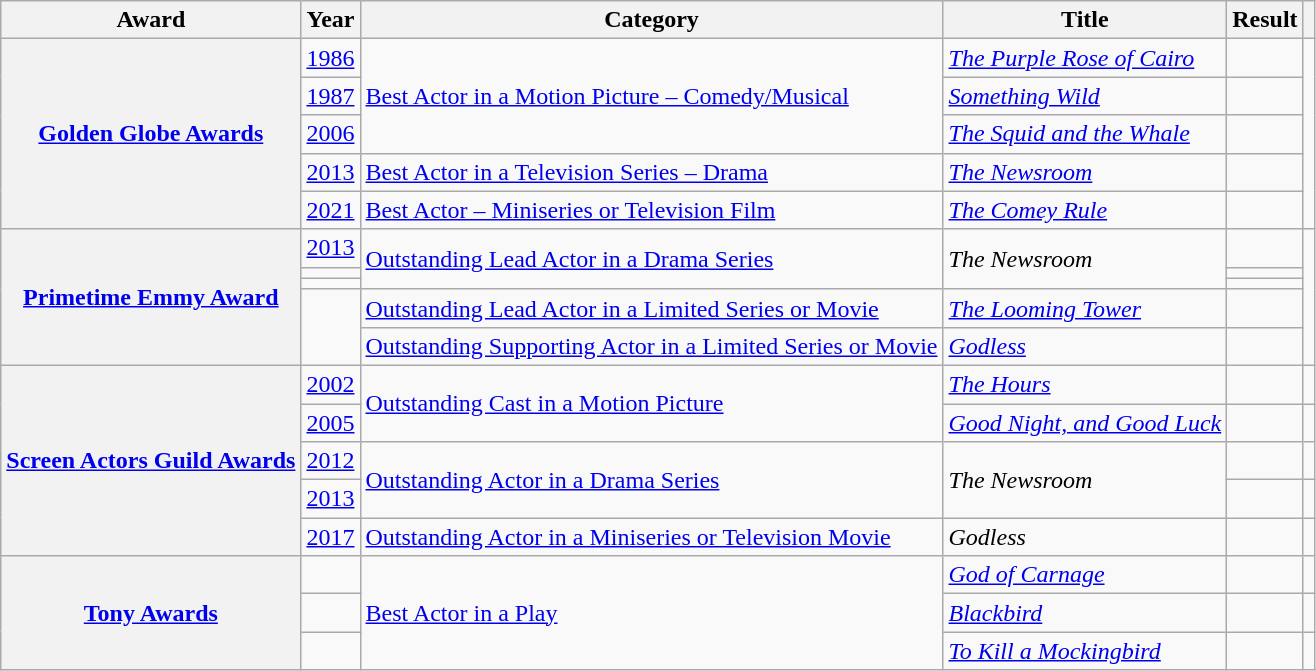<table class="wikitable plainrowheaders">
<tr>
<th scope="col">Award</th>
<th scope="col">Year</th>
<th scope="col">Category</th>
<th scope="col">Title</th>
<th scope="col">Result</th>
<th scope="col"></th>
</tr>
<tr>
<th scope="row" rowspan=5><a href='#'>Golden Globe Awards</a></th>
<td style="text-align:center;"><a href='#'>1986</a></td>
<td rowspan=3><a href='#'>Best Actor in a Motion Picture – Comedy/Musical</a></td>
<td><em><a href='#'>The Purple Rose of Cairo</a></em></td>
<td></td>
<td rowspan=5 style="text-align:center;"></td>
</tr>
<tr>
<td style="text-align:center;"><a href='#'>1987</a></td>
<td><em><a href='#'>Something Wild</a></em></td>
<td></td>
</tr>
<tr>
<td style="text-align:center;"><a href='#'>2006</a></td>
<td><em><a href='#'>The Squid and the Whale</a></em></td>
<td></td>
</tr>
<tr>
<td style="text-align:center;"><a href='#'>2013</a></td>
<td><a href='#'>Best Actor in a Television Series – Drama</a></td>
<td><em><a href='#'>The Newsroom</a></em></td>
<td></td>
</tr>
<tr>
<td style="text-align:center;"><a href='#'>2021</a></td>
<td><a href='#'>Best Actor – Miniseries or Television Film</a></td>
<td><em><a href='#'>The Comey Rule</a></em></td>
<td></td>
</tr>
<tr>
<th scope="row" rowspan="5"><a href='#'>Primetime Emmy Award</a></th>
<td style="text-align:center;"><a href='#'>2013</a></td>
<td rowspan="3"><a href='#'>Outstanding Lead Actor in a Drama Series</a></td>
<td rowspan=3><em>The Newsroom</em></td>
<td></td>
<td rowspan="5" style="text-align:center;"></td>
</tr>
<tr>
<td></td>
<td></td>
</tr>
<tr>
<td></td>
<td></td>
</tr>
<tr>
<td rowspan="2"></td>
<td><a href='#'>Outstanding Lead Actor in a Limited Series or Movie</a></td>
<td><em><a href='#'>The Looming Tower</a></em></td>
<td></td>
</tr>
<tr>
<td><a href='#'>Outstanding Supporting Actor in a Limited Series or Movie</a></td>
<td><em><a href='#'>Godless</a></em></td>
<td></td>
</tr>
<tr>
<th scope="row" rowspan=5><a href='#'>Screen Actors Guild Awards</a></th>
<td style="text-align:center;"><a href='#'>2002</a></td>
<td rowspan=2><a href='#'>Outstanding Cast in a Motion Picture</a></td>
<td><em><a href='#'>The Hours</a></em></td>
<td></td>
<td style="text-align:center;"></td>
</tr>
<tr>
<td style="text-align:center;"><a href='#'>2005</a></td>
<td><em><a href='#'>Good Night, and Good Luck</a></em></td>
<td></td>
<td style="text-align:center;"></td>
</tr>
<tr>
<td style="text-align:center;"><a href='#'>2012</a></td>
<td rowspan=2><a href='#'>Outstanding Actor in a Drama Series</a></td>
<td rowspan=2><em>The Newsroom</em></td>
<td></td>
<td style="text-align:center;"></td>
</tr>
<tr>
<td style="text-align:center;"><a href='#'>2013</a></td>
<td></td>
<td style="text-align:center;"></td>
</tr>
<tr>
<td style="text-align:center;"><a href='#'>2017</a></td>
<td><a href='#'>Outstanding Actor in a Miniseries or Television Movie</a></td>
<td><em>Godless</em></td>
<td></td>
<td style="text-align:center;"></td>
</tr>
<tr>
<th scope="row" rowspan=3><a href='#'>Tony Awards</a></th>
<td></td>
<td rowspan=3><a href='#'>Best Actor in a Play</a></td>
<td><em><a href='#'>God of Carnage</a></em></td>
<td></td>
<td style="text-align:center;"></td>
</tr>
<tr>
<td></td>
<td><em><a href='#'>Blackbird</a></em></td>
<td></td>
<td style="text-align:center;"></td>
</tr>
<tr>
<td></td>
<td><em><a href='#'>To Kill a Mockingbird</a></em></td>
<td></td>
<td style="text-align:center;"></td>
</tr>
</table>
